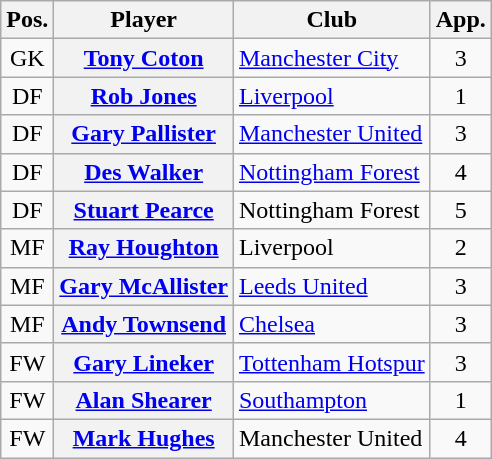<table class="wikitable plainrowheaders" style="text-align: left">
<tr>
<th scope=col>Pos.</th>
<th scope=col>Player</th>
<th scope=col>Club</th>
<th scope=col>App.</th>
</tr>
<tr>
<td style=text-align:center>GK</td>
<th scope=row><a href='#'>Tony Coton</a></th>
<td><a href='#'>Manchester City</a></td>
<td style=text-align:center>3</td>
</tr>
<tr>
<td style=text-align:center>DF</td>
<th scope=row><a href='#'>Rob Jones</a></th>
<td><a href='#'>Liverpool</a></td>
<td style=text-align:center>1</td>
</tr>
<tr>
<td style=text-align:center>DF</td>
<th scope=row><a href='#'>Gary Pallister</a></th>
<td><a href='#'>Manchester United</a></td>
<td style=text-align:center>3</td>
</tr>
<tr>
<td style=text-align:center>DF</td>
<th scope=row><a href='#'>Des Walker</a> </th>
<td><a href='#'>Nottingham Forest</a></td>
<td style=text-align:center>4</td>
</tr>
<tr>
<td style=text-align:center>DF</td>
<th scope=row><a href='#'>Stuart Pearce</a> </th>
<td>Nottingham Forest</td>
<td style=text-align:center>5</td>
</tr>
<tr>
<td style=text-align:center>MF</td>
<th scope=row><a href='#'>Ray Houghton</a></th>
<td>Liverpool</td>
<td style=text-align:center>2</td>
</tr>
<tr>
<td style=text-align:center>MF</td>
<th scope=row><a href='#'>Gary McAllister</a></th>
<td><a href='#'>Leeds United</a></td>
<td style=text-align:center>3</td>
</tr>
<tr>
<td style=text-align:center>MF</td>
<th scope=row><a href='#'>Andy Townsend</a> </th>
<td><a href='#'>Chelsea</a></td>
<td style=text-align:center>3</td>
</tr>
<tr>
<td style=text-align:center>FW</td>
<th scope=row><a href='#'>Gary Lineker</a> </th>
<td><a href='#'>Tottenham Hotspur</a></td>
<td style=text-align:center>3</td>
</tr>
<tr>
<td style=text-align:center>FW</td>
<th scope=row><a href='#'>Alan Shearer</a></th>
<td><a href='#'>Southampton</a></td>
<td style=text-align:center>1</td>
</tr>
<tr>
<td style=text-align:center>FW</td>
<th scope=row><a href='#'>Mark Hughes</a> </th>
<td>Manchester United</td>
<td style=text-align:center>4</td>
</tr>
</table>
